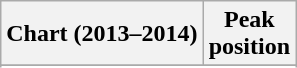<table class="wikitable sortable">
<tr>
<th align="left">Chart (2013–2014)</th>
<th align="center">Peak<br>position</th>
</tr>
<tr>
</tr>
<tr>
</tr>
<tr>
</tr>
<tr>
</tr>
<tr>
</tr>
</table>
